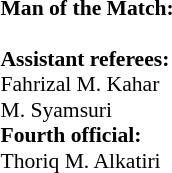<table width=100% style="font-size: 90%">
<tr>
<td><br><strong>Man of the Match:</strong>
<br><br><strong>Assistant referees:</strong>
<br>Fahrizal M. Kahar
<br>M. Syamsuri
<br><strong>Fourth official:</strong>
<br>Thoriq M. Alkatiri</td>
</tr>
</table>
